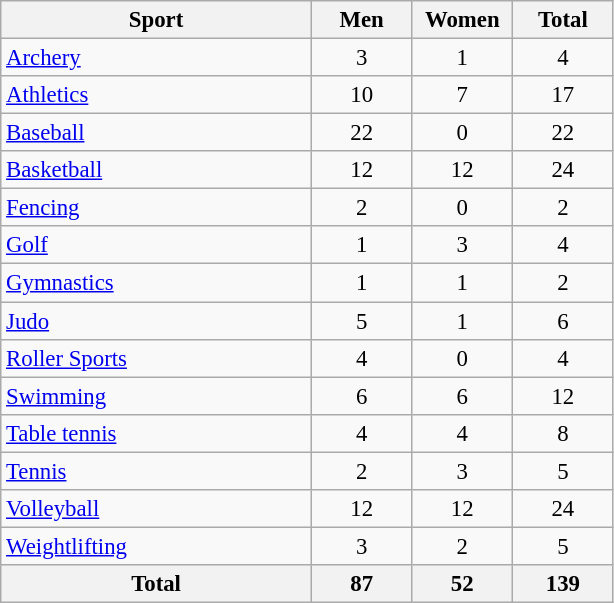<table class="wikitable" style="text-align:center; font-size: 95%">
<tr>
<th width=200>Sport</th>
<th width=60>Men</th>
<th width=60>Women</th>
<th width=60>Total</th>
</tr>
<tr>
<td align=left><a href='#'>Archery</a></td>
<td>3</td>
<td>1</td>
<td>4</td>
</tr>
<tr>
<td align=left><a href='#'>Athletics</a></td>
<td>10</td>
<td>7</td>
<td>17</td>
</tr>
<tr>
<td align=left><a href='#'>Baseball</a></td>
<td>22</td>
<td>0</td>
<td>22</td>
</tr>
<tr>
<td align=left><a href='#'>Basketball</a></td>
<td>12</td>
<td>12</td>
<td>24</td>
</tr>
<tr>
<td align=left><a href='#'>Fencing</a></td>
<td>2</td>
<td>0</td>
<td>2</td>
</tr>
<tr>
<td align=left><a href='#'>Golf</a></td>
<td>1</td>
<td>3</td>
<td>4</td>
</tr>
<tr>
<td align=left><a href='#'>Gymnastics</a></td>
<td>1</td>
<td>1</td>
<td>2</td>
</tr>
<tr>
<td align=left><a href='#'>Judo</a></td>
<td>5</td>
<td>1</td>
<td>6</td>
</tr>
<tr>
<td align=left><a href='#'>Roller Sports</a></td>
<td>4</td>
<td>0</td>
<td>4</td>
</tr>
<tr>
<td align=left><a href='#'>Swimming</a></td>
<td>6</td>
<td>6</td>
<td>12</td>
</tr>
<tr>
<td align=left><a href='#'>Table tennis</a></td>
<td>4</td>
<td>4</td>
<td>8</td>
</tr>
<tr>
<td align=left><a href='#'>Tennis</a></td>
<td>2</td>
<td>3</td>
<td>5</td>
</tr>
<tr>
<td align=left><a href='#'>Volleyball</a></td>
<td>12</td>
<td>12</td>
<td>24</td>
</tr>
<tr>
<td align=left><a href='#'>Weightlifting</a></td>
<td>3</td>
<td>2</td>
<td>5</td>
</tr>
<tr>
<th align=left>Total</th>
<th>87</th>
<th>52</th>
<th>139</th>
</tr>
</table>
